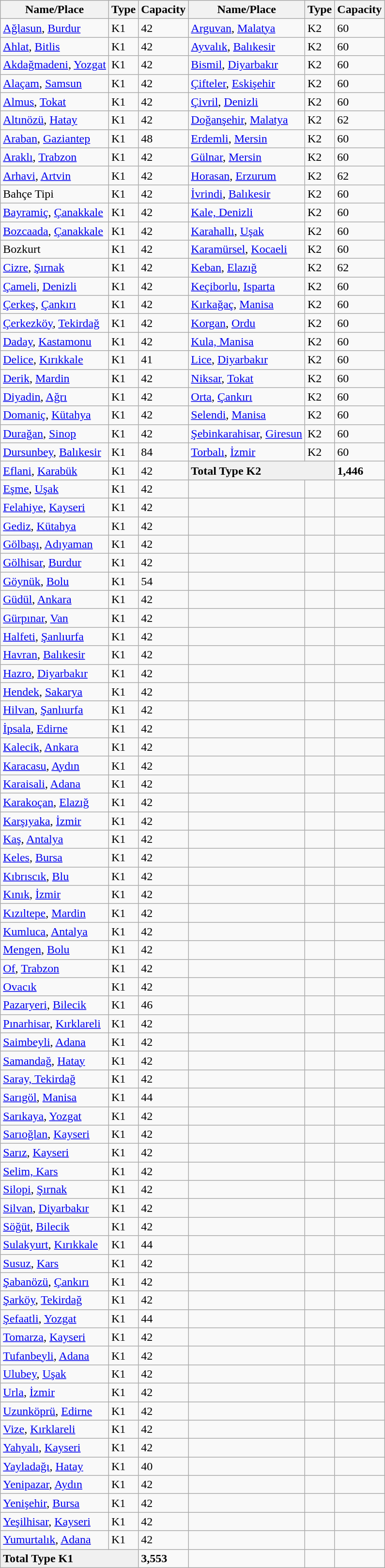<table class="wikitable">
<tr>
<th>Name/Place</th>
<th>Type</th>
<th>Capacity</th>
<th>Name/Place</th>
<th>Type</th>
<th>Capacity</th>
</tr>
<tr>
<td><a href='#'>Ağlasun</a>, <a href='#'>Burdur</a></td>
<td>K1</td>
<td>42</td>
<td><a href='#'>Arguvan</a>, <a href='#'>Malatya</a></td>
<td>K2</td>
<td>60</td>
</tr>
<tr>
<td><a href='#'>Ahlat</a>, <a href='#'>Bitlis</a></td>
<td>K1</td>
<td>42</td>
<td><a href='#'>Ayvalık</a>, <a href='#'>Balıkesir</a></td>
<td>K2</td>
<td>60</td>
</tr>
<tr>
<td><a href='#'>Akdağmadeni</a>, <a href='#'>Yozgat</a></td>
<td>K1</td>
<td>42</td>
<td><a href='#'>Bismil</a>, <a href='#'>Diyarbakır</a></td>
<td>K2</td>
<td>60</td>
</tr>
<tr>
<td><a href='#'>Alaçam</a>, <a href='#'>Samsun</a></td>
<td>K1</td>
<td>42</td>
<td><a href='#'>Çifteler</a>, <a href='#'>Eskişehir</a></td>
<td>K2</td>
<td>60</td>
</tr>
<tr>
<td><a href='#'>Almus</a>, <a href='#'>Tokat</a></td>
<td>K1</td>
<td>42</td>
<td><a href='#'>Çivril</a>, <a href='#'>Denizli</a></td>
<td>K2</td>
<td>60</td>
</tr>
<tr>
<td><a href='#'>Altınözü</a>, <a href='#'>Hatay</a></td>
<td>K1</td>
<td>42</td>
<td><a href='#'>Doğanşehir</a>, <a href='#'>Malatya</a></td>
<td>K2</td>
<td>62</td>
</tr>
<tr>
<td><a href='#'>Araban</a>, <a href='#'>Gaziantep</a></td>
<td>K1</td>
<td>48</td>
<td><a href='#'>Erdemli</a>, <a href='#'>Mersin</a></td>
<td>K2</td>
<td>60</td>
</tr>
<tr>
<td><a href='#'>Araklı</a>, <a href='#'>Trabzon</a></td>
<td>K1</td>
<td>42</td>
<td><a href='#'>Gülnar</a>, <a href='#'>Mersin</a></td>
<td>K2</td>
<td>60</td>
</tr>
<tr>
<td><a href='#'>Arhavi</a>, <a href='#'>Artvin</a></td>
<td>K1</td>
<td>42</td>
<td><a href='#'>Horasan</a>, <a href='#'>Erzurum</a></td>
<td>K2</td>
<td>62</td>
</tr>
<tr>
<td>Bahçe  Tipi</td>
<td>K1</td>
<td>42</td>
<td><a href='#'>İvrindi</a>, <a href='#'>Balıkesir</a></td>
<td>K2</td>
<td>60</td>
</tr>
<tr>
<td><a href='#'>Bayramiç</a>, <a href='#'>Çanakkale</a></td>
<td>K1</td>
<td>42</td>
<td><a href='#'>Kale, Denizli</a></td>
<td>K2</td>
<td>60</td>
</tr>
<tr>
<td><a href='#'>Bozcaada</a>, <a href='#'>Çanakkale</a></td>
<td>K1</td>
<td>42</td>
<td><a href='#'>Karahallı</a>, <a href='#'>Uşak</a></td>
<td>K2</td>
<td>60</td>
</tr>
<tr>
<td>Bozkurt</td>
<td>K1</td>
<td>42</td>
<td><a href='#'>Karamürsel</a>, <a href='#'>Kocaeli</a></td>
<td>K2</td>
<td>60</td>
</tr>
<tr>
<td><a href='#'>Cizre</a>, <a href='#'>Şırnak</a></td>
<td>K1</td>
<td>42</td>
<td><a href='#'>Keban</a>, <a href='#'>Elazığ</a></td>
<td>K2</td>
<td>62</td>
</tr>
<tr>
<td><a href='#'>Çameli</a>, <a href='#'>Denizli</a></td>
<td>K1</td>
<td>42</td>
<td><a href='#'>Keçiborlu</a>, <a href='#'>Isparta</a></td>
<td>K2</td>
<td>60</td>
</tr>
<tr>
<td><a href='#'>Çerkeş</a>, <a href='#'>Çankırı</a></td>
<td>K1</td>
<td>42</td>
<td><a href='#'>Kırkağaç</a>, <a href='#'>Manisa</a></td>
<td>K2</td>
<td>60</td>
</tr>
<tr>
<td><a href='#'>Çerkezköy</a>, <a href='#'>Tekirdağ</a></td>
<td>K1</td>
<td>42</td>
<td><a href='#'>Korgan</a>, <a href='#'>Ordu</a></td>
<td>K2</td>
<td>60</td>
</tr>
<tr>
<td><a href='#'>Daday</a>, <a href='#'>Kastamonu</a></td>
<td>K1</td>
<td>42</td>
<td><a href='#'>Kula, Manisa</a></td>
<td>K2</td>
<td>60</td>
</tr>
<tr>
<td><a href='#'>Delice</a>, <a href='#'>Kırıkkale</a></td>
<td>K1</td>
<td>41</td>
<td><a href='#'>Lice</a>, <a href='#'>Diyarbakır</a></td>
<td>K2</td>
<td>60</td>
</tr>
<tr>
<td><a href='#'>Derik</a>, <a href='#'>Mardin</a></td>
<td>K1</td>
<td>42</td>
<td><a href='#'>Niksar</a>, <a href='#'>Tokat</a></td>
<td>K2</td>
<td>60</td>
</tr>
<tr>
<td><a href='#'>Diyadin</a>, <a href='#'>Ağrı</a></td>
<td>K1</td>
<td>42</td>
<td><a href='#'>Orta</a>, <a href='#'>Çankırı</a></td>
<td>K2</td>
<td>60</td>
</tr>
<tr>
<td><a href='#'>Domaniç</a>, <a href='#'>Kütahya</a></td>
<td>K1</td>
<td>42</td>
<td><a href='#'>Selendi</a>, <a href='#'>Manisa</a></td>
<td>K2</td>
<td>60</td>
</tr>
<tr>
<td><a href='#'>Durağan</a>, <a href='#'>Sinop</a></td>
<td>K1</td>
<td>42</td>
<td><a href='#'>Şebinkarahisar</a>, <a href='#'>Giresun</a></td>
<td>K2</td>
<td>60</td>
</tr>
<tr>
<td><a href='#'>Dursunbey</a>, <a href='#'>Balıkesir</a></td>
<td>K1</td>
<td>84</td>
<td><a href='#'>Torbalı</a>, <a href='#'>İzmir</a></td>
<td>K2</td>
<td>60</td>
</tr>
<tr>
<td><a href='#'>Eflani</a>, <a href='#'>Karabük</a></td>
<td>K1</td>
<td>42</td>
<td colspan=2 style="background:#f0f0f0;"><strong>Total Type K2</strong></td>
<td><strong>1,446</strong></td>
</tr>
<tr>
<td><a href='#'>Eşme</a>, <a href='#'>Uşak</a></td>
<td>K1</td>
<td>42</td>
<td></td>
<td></td>
<td></td>
</tr>
<tr>
<td><a href='#'>Felahiye</a>, <a href='#'>Kayseri</a></td>
<td>K1</td>
<td>42</td>
<td></td>
<td></td>
<td></td>
</tr>
<tr>
<td><a href='#'>Gediz</a>, <a href='#'>Kütahya</a></td>
<td>K1</td>
<td>42</td>
<td></td>
<td></td>
<td></td>
</tr>
<tr>
<td><a href='#'>Gölbaşı</a>, <a href='#'>Adıyaman</a></td>
<td>K1</td>
<td>42</td>
<td></td>
<td></td>
<td></td>
</tr>
<tr>
<td><a href='#'>Gölhisar</a>, <a href='#'>Burdur</a></td>
<td>K1</td>
<td>42</td>
<td></td>
<td></td>
<td></td>
</tr>
<tr>
<td><a href='#'>Göynük</a>, <a href='#'>Bolu</a></td>
<td>K1</td>
<td>54</td>
<td></td>
<td></td>
<td></td>
</tr>
<tr>
<td><a href='#'>Güdül</a>, <a href='#'>Ankara</a></td>
<td>K1</td>
<td>42</td>
<td></td>
<td></td>
<td></td>
</tr>
<tr>
<td><a href='#'>Gürpınar</a>, <a href='#'>Van</a></td>
<td>K1</td>
<td>42</td>
<td></td>
<td></td>
<td></td>
</tr>
<tr>
<td><a href='#'>Halfeti</a>, <a href='#'>Şanlıurfa</a></td>
<td>K1</td>
<td>42</td>
<td></td>
<td></td>
<td></td>
</tr>
<tr>
<td><a href='#'>Havran</a>, <a href='#'>Balıkesir</a></td>
<td>K1</td>
<td>42</td>
<td></td>
<td></td>
<td></td>
</tr>
<tr>
<td><a href='#'>Hazro</a>, <a href='#'>Diyarbakır</a></td>
<td>K1</td>
<td>42</td>
<td></td>
<td></td>
<td></td>
</tr>
<tr>
<td><a href='#'>Hendek</a>, <a href='#'>Sakarya</a></td>
<td>K1</td>
<td>42</td>
<td></td>
<td></td>
<td></td>
</tr>
<tr>
<td><a href='#'>Hilvan</a>, <a href='#'>Şanlıurfa</a></td>
<td>K1</td>
<td>42</td>
<td></td>
<td></td>
<td></td>
</tr>
<tr>
<td><a href='#'>İpsala</a>, <a href='#'>Edirne</a></td>
<td>K1</td>
<td>42</td>
<td></td>
<td></td>
<td></td>
</tr>
<tr>
<td><a href='#'>Kalecik</a>, <a href='#'>Ankara</a></td>
<td>K1</td>
<td>42</td>
<td></td>
<td></td>
<td></td>
</tr>
<tr>
<td><a href='#'>Karacasu</a>, <a href='#'>Aydın</a></td>
<td>K1</td>
<td>42</td>
<td></td>
<td></td>
<td></td>
</tr>
<tr>
<td><a href='#'>Karaisali</a>, <a href='#'>Adana</a></td>
<td>K1</td>
<td>42</td>
<td></td>
<td></td>
<td></td>
</tr>
<tr>
<td><a href='#'>Karakoçan</a>, <a href='#'>Elazığ</a></td>
<td>K1</td>
<td>42</td>
<td></td>
<td></td>
<td></td>
</tr>
<tr>
<td><a href='#'>Karşıyaka</a>, <a href='#'>İzmir</a></td>
<td>K1</td>
<td>42</td>
<td></td>
<td></td>
<td></td>
</tr>
<tr>
<td><a href='#'>Kaş</a>, <a href='#'>Antalya</a></td>
<td>K1</td>
<td>42</td>
<td></td>
<td></td>
<td></td>
</tr>
<tr>
<td><a href='#'>Keles</a>, <a href='#'>Bursa</a></td>
<td>K1</td>
<td>42</td>
<td></td>
<td></td>
<td></td>
</tr>
<tr>
<td><a href='#'>Kıbrıscık</a>, <a href='#'>Blu</a></td>
<td>K1</td>
<td>42</td>
<td></td>
<td></td>
<td></td>
</tr>
<tr>
<td><a href='#'>Kınık</a>, <a href='#'>İzmir</a></td>
<td>K1</td>
<td>42</td>
<td></td>
<td></td>
<td></td>
</tr>
<tr>
<td><a href='#'>Kızıltepe</a>, <a href='#'>Mardin</a></td>
<td>K1</td>
<td>42</td>
<td></td>
<td></td>
<td></td>
</tr>
<tr>
<td><a href='#'>Kumluca</a>, <a href='#'>Antalya</a></td>
<td>K1</td>
<td>42</td>
<td></td>
<td></td>
<td></td>
</tr>
<tr>
<td><a href='#'>Mengen</a>, <a href='#'>Bolu</a></td>
<td>K1</td>
<td>42</td>
<td></td>
<td></td>
<td></td>
</tr>
<tr>
<td><a href='#'>Of</a>, <a href='#'>Trabzon</a></td>
<td>K1</td>
<td>42</td>
<td></td>
<td></td>
<td></td>
</tr>
<tr>
<td><a href='#'>Ovacık</a></td>
<td>K1</td>
<td>42</td>
<td></td>
<td></td>
<td></td>
</tr>
<tr>
<td><a href='#'>Pazaryeri</a>, <a href='#'>Bilecik</a></td>
<td>K1</td>
<td>46</td>
<td></td>
<td></td>
<td></td>
</tr>
<tr>
<td><a href='#'>Pınarhisar</a>, <a href='#'>Kırklareli</a></td>
<td>K1</td>
<td>42</td>
<td></td>
<td></td>
<td></td>
</tr>
<tr>
<td><a href='#'>Saimbeyli</a>, <a href='#'>Adana</a></td>
<td>K1</td>
<td>42</td>
<td></td>
<td></td>
<td></td>
</tr>
<tr>
<td><a href='#'>Samandağ</a>, <a href='#'>Hatay</a></td>
<td>K1</td>
<td>42</td>
<td></td>
<td></td>
<td></td>
</tr>
<tr>
<td><a href='#'>Saray, Tekirdağ</a></td>
<td>K1</td>
<td>42</td>
<td></td>
<td></td>
<td></td>
</tr>
<tr>
<td><a href='#'>Sarıgöl</a>, <a href='#'>Manisa</a></td>
<td>K1</td>
<td>44</td>
<td></td>
<td></td>
<td></td>
</tr>
<tr>
<td><a href='#'>Sarıkaya</a>, <a href='#'>Yozgat</a></td>
<td>K1</td>
<td>42</td>
<td></td>
<td></td>
<td></td>
</tr>
<tr>
<td><a href='#'>Sarıoğlan</a>, <a href='#'>Kayseri</a></td>
<td>K1</td>
<td>42</td>
<td></td>
<td></td>
<td></td>
</tr>
<tr>
<td><a href='#'>Sarız</a>, <a href='#'>Kayseri</a></td>
<td>K1</td>
<td>42</td>
<td></td>
<td></td>
<td></td>
</tr>
<tr>
<td><a href='#'>Selim, Kars</a></td>
<td>K1</td>
<td>42</td>
<td></td>
<td></td>
<td></td>
</tr>
<tr>
<td><a href='#'>Silopi</a>, <a href='#'>Şırnak</a></td>
<td>K1</td>
<td>42</td>
<td></td>
<td></td>
<td></td>
</tr>
<tr>
<td><a href='#'>Silvan</a>, <a href='#'>Diyarbakır</a></td>
<td>K1</td>
<td>42</td>
<td></td>
<td></td>
<td></td>
</tr>
<tr>
<td><a href='#'>Söğüt</a>, <a href='#'>Bilecik</a></td>
<td>K1</td>
<td>42</td>
<td></td>
<td></td>
<td></td>
</tr>
<tr>
<td><a href='#'>Sulakyurt</a>, <a href='#'>Kırıkkale</a></td>
<td>K1</td>
<td>44</td>
<td></td>
<td></td>
<td></td>
</tr>
<tr>
<td><a href='#'>Susuz</a>, <a href='#'>Kars</a></td>
<td>K1</td>
<td>42</td>
<td></td>
<td></td>
<td></td>
</tr>
<tr>
<td><a href='#'>Şabanözü</a>, <a href='#'>Çankırı</a></td>
<td>K1</td>
<td>42</td>
<td></td>
<td></td>
<td></td>
</tr>
<tr>
<td><a href='#'>Şarköy</a>, <a href='#'>Tekirdağ</a></td>
<td>K1</td>
<td>42</td>
<td></td>
<td></td>
<td></td>
</tr>
<tr>
<td><a href='#'>Şefaatli</a>, <a href='#'>Yozgat</a></td>
<td>K1</td>
<td>44</td>
<td></td>
<td></td>
<td></td>
</tr>
<tr>
<td><a href='#'>Tomarza</a>, <a href='#'>Kayseri</a></td>
<td>K1</td>
<td>42</td>
<td></td>
<td></td>
<td></td>
</tr>
<tr>
<td><a href='#'>Tufanbeyli</a>, <a href='#'>Adana</a></td>
<td>K1</td>
<td>42</td>
<td></td>
<td></td>
<td></td>
</tr>
<tr>
<td><a href='#'>Ulubey</a>, <a href='#'>Uşak</a></td>
<td>K1</td>
<td>42</td>
<td></td>
<td></td>
<td></td>
</tr>
<tr>
<td><a href='#'>Urla</a>, <a href='#'>İzmir</a></td>
<td>K1</td>
<td>42</td>
<td></td>
<td></td>
<td></td>
</tr>
<tr>
<td><a href='#'>Uzunköprü</a>, <a href='#'>Edirne</a></td>
<td>K1</td>
<td>42</td>
<td></td>
<td></td>
<td></td>
</tr>
<tr>
<td><a href='#'>Vize</a>, <a href='#'>Kırklareli</a></td>
<td>K1</td>
<td>42</td>
<td></td>
<td></td>
<td></td>
</tr>
<tr>
<td><a href='#'>Yahyalı</a>, <a href='#'>Kayseri</a></td>
<td>K1</td>
<td>42</td>
<td></td>
<td></td>
<td></td>
</tr>
<tr>
<td><a href='#'>Yayladağı</a>, <a href='#'>Hatay</a></td>
<td>K1</td>
<td>40</td>
<td></td>
<td></td>
<td></td>
</tr>
<tr>
<td><a href='#'>Yenipazar</a>, <a href='#'>Aydın</a></td>
<td>K1</td>
<td>42</td>
<td></td>
<td></td>
<td></td>
</tr>
<tr>
<td><a href='#'>Yenişehir</a>, <a href='#'>Bursa</a></td>
<td>K1</td>
<td>42</td>
<td></td>
<td></td>
<td></td>
</tr>
<tr>
<td><a href='#'>Yeşilhisar</a>, <a href='#'>Kayseri</a></td>
<td>K1</td>
<td>42</td>
<td></td>
<td></td>
<td></td>
</tr>
<tr>
<td><a href='#'>Yumurtalık</a>, <a href='#'>Adana</a></td>
<td>K1</td>
<td>42</td>
<td></td>
<td></td>
<td></td>
</tr>
<tr>
<td colspan=2 style="background:#f0f0f0;"><strong>Total Type K1</strong></td>
<td><strong>3,553</strong></td>
<td></td>
<td></td>
<td></td>
</tr>
</table>
